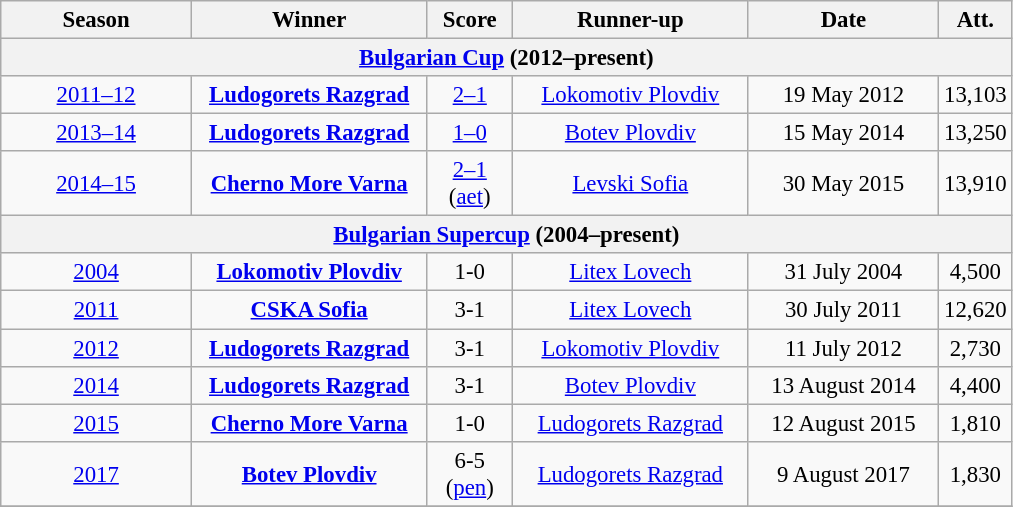<table class="wikitable" style="font-size:95%; text-align: center;">
<tr>
<th width="120">Season</th>
<th width="150">Winner</th>
<th width="50">Score</th>
<th width="150">Runner-up</th>
<th width="120">Date</th>
<th width="30">Att.</th>
</tr>
<tr>
<th colspan="6"><a href='#'>Bulgarian Cup</a> (2012–present)</th>
</tr>
<tr>
<td><a href='#'>2011–12</a></td>
<td><strong><a href='#'>Ludogorets Razgrad</a></strong></td>
<td><a href='#'>2–1</a></td>
<td><a href='#'>Lokomotiv Plovdiv</a></td>
<td>19 May 2012</td>
<td>13,103</td>
</tr>
<tr>
<td><a href='#'>2013–14</a></td>
<td><strong><a href='#'>Ludogorets Razgrad</a></strong></td>
<td><a href='#'>1–0</a></td>
<td><a href='#'>Botev Plovdiv</a></td>
<td>15 May 2014</td>
<td>13,250</td>
</tr>
<tr>
<td><a href='#'>2014–15</a></td>
<td><strong><a href='#'>Cherno More Varna</a></strong></td>
<td><a href='#'>2–1</a> (<a href='#'>aet</a>)</td>
<td><a href='#'>Levski Sofia</a></td>
<td>30 May 2015</td>
<td>13,910</td>
</tr>
<tr>
<th colspan="6"><a href='#'>Bulgarian Supercup</a> (2004–present)</th>
</tr>
<tr>
<td><a href='#'>2004</a></td>
<td><strong><a href='#'>Lokomotiv Plovdiv</a></strong></td>
<td>1-0</td>
<td><a href='#'>Litex Lovech</a></td>
<td>31 July 2004</td>
<td>4,500</td>
</tr>
<tr>
<td><a href='#'>2011</a></td>
<td><strong><a href='#'>CSKA Sofia</a></strong></td>
<td>3-1</td>
<td><a href='#'>Litex Lovech</a></td>
<td>30 July 2011</td>
<td>12,620</td>
</tr>
<tr>
<td><a href='#'>2012</a></td>
<td><strong><a href='#'>Ludogorets Razgrad</a></strong></td>
<td>3-1</td>
<td><a href='#'>Lokomotiv Plovdiv</a></td>
<td>11 July 2012</td>
<td>2,730</td>
</tr>
<tr>
<td><a href='#'>2014</a></td>
<td><strong><a href='#'>Ludogorets Razgrad</a></strong></td>
<td>3-1</td>
<td><a href='#'>Botev Plovdiv</a></td>
<td>13 August 2014</td>
<td>4,400</td>
</tr>
<tr>
<td><a href='#'>2015</a></td>
<td><strong><a href='#'>Cherno More Varna</a></strong></td>
<td>1-0</td>
<td><a href='#'>Ludogorets Razgrad</a></td>
<td>12 August 2015</td>
<td>1,810</td>
</tr>
<tr>
<td><a href='#'>2017</a></td>
<td><strong><a href='#'>Botev Plovdiv</a></strong></td>
<td>6-5 (<a href='#'>pen</a>)</td>
<td><a href='#'>Ludogorets Razgrad</a></td>
<td>9 August 2017</td>
<td>1,830</td>
</tr>
<tr>
</tr>
</table>
